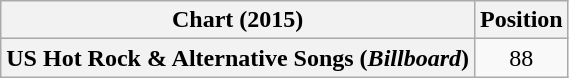<table class="wikitable plainrowheaders" style="text-align:center">
<tr>
<th scope="col">Chart (2015)</th>
<th scope="col">Position</th>
</tr>
<tr>
<th scope="row">US Hot Rock & Alternative Songs (<em>Billboard</em>)</th>
<td>88</td>
</tr>
</table>
